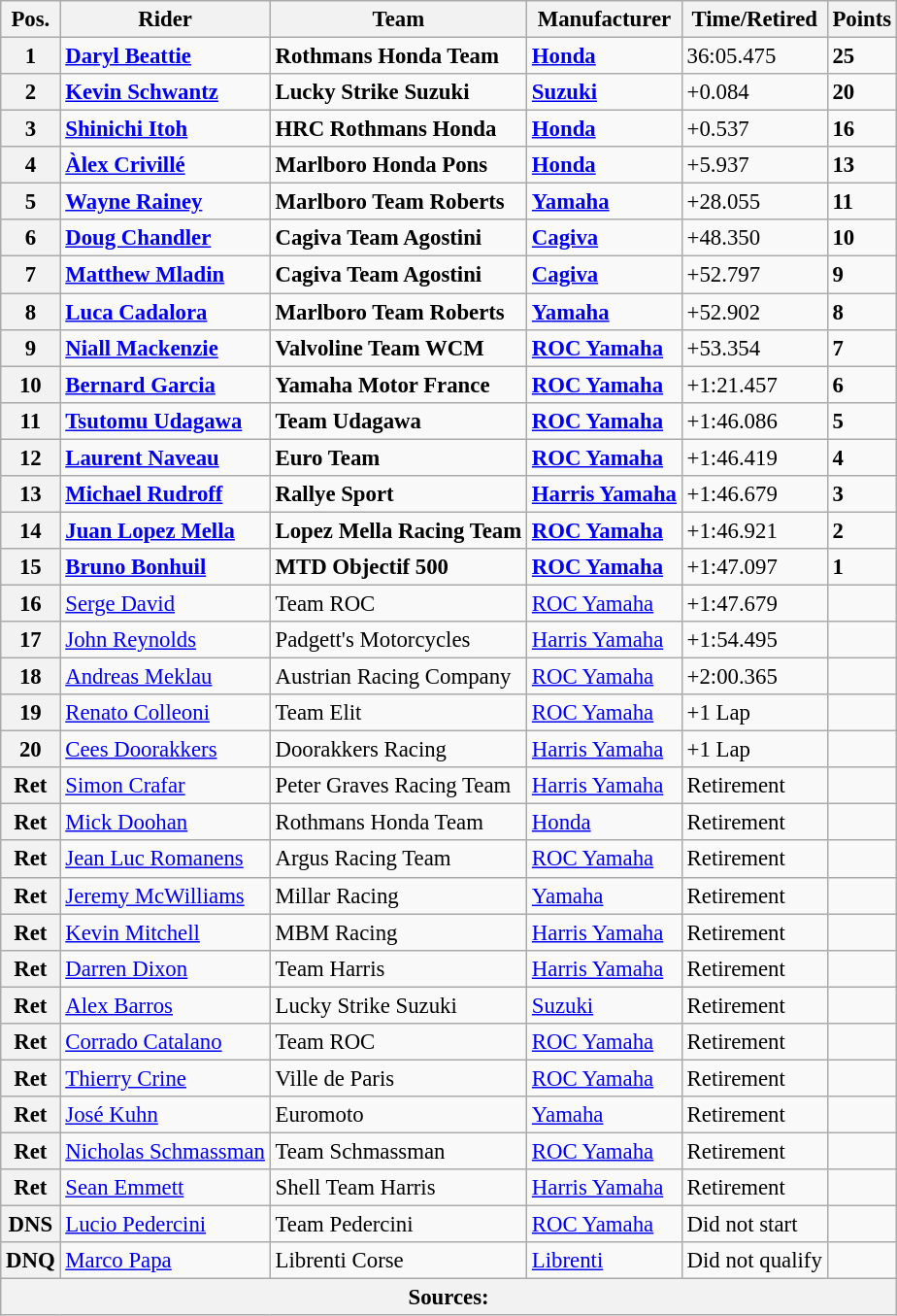<table class="wikitable" style="font-size: 95%;">
<tr>
<th>Pos.</th>
<th>Rider</th>
<th>Team</th>
<th>Manufacturer</th>
<th>Time/Retired</th>
<th>Points</th>
</tr>
<tr>
<th>1</th>
<td> <strong><a href='#'>Daryl Beattie</a></strong></td>
<td><strong>Rothmans Honda Team</strong></td>
<td><strong><a href='#'>Honda</a></strong></td>
<td>36:05.475</td>
<td><strong>25</strong></td>
</tr>
<tr>
<th>2</th>
<td> <strong><a href='#'>Kevin Schwantz</a></strong></td>
<td><strong>Lucky Strike Suzuki</strong></td>
<td><strong><a href='#'>Suzuki</a></strong></td>
<td>+0.084</td>
<td><strong>20</strong></td>
</tr>
<tr>
<th>3</th>
<td> <strong><a href='#'>Shinichi Itoh</a></strong></td>
<td><strong>HRC Rothmans Honda</strong></td>
<td><strong><a href='#'>Honda</a></strong></td>
<td>+0.537</td>
<td><strong>16</strong></td>
</tr>
<tr>
<th>4</th>
<td> <strong><a href='#'>Àlex Crivillé</a></strong></td>
<td><strong>Marlboro Honda Pons</strong></td>
<td><strong><a href='#'>Honda</a></strong></td>
<td>+5.937</td>
<td><strong>13</strong></td>
</tr>
<tr>
<th>5</th>
<td> <strong><a href='#'>Wayne Rainey</a></strong></td>
<td><strong>Marlboro Team Roberts</strong></td>
<td><strong><a href='#'>Yamaha</a></strong></td>
<td>+28.055</td>
<td><strong>11</strong></td>
</tr>
<tr>
<th>6</th>
<td> <strong><a href='#'>Doug Chandler</a></strong></td>
<td><strong>Cagiva Team Agostini</strong></td>
<td><strong><a href='#'>Cagiva</a></strong></td>
<td>+48.350</td>
<td><strong>10</strong></td>
</tr>
<tr>
<th>7</th>
<td> <strong><a href='#'>Matthew Mladin</a></strong></td>
<td><strong>Cagiva Team Agostini</strong></td>
<td><strong><a href='#'>Cagiva</a></strong></td>
<td>+52.797</td>
<td><strong>9</strong></td>
</tr>
<tr>
<th>8</th>
<td> <strong><a href='#'>Luca Cadalora</a></strong></td>
<td><strong>Marlboro Team Roberts</strong></td>
<td><strong><a href='#'>Yamaha</a></strong></td>
<td>+52.902</td>
<td><strong>8</strong></td>
</tr>
<tr>
<th>9</th>
<td> <strong><a href='#'>Niall Mackenzie</a></strong></td>
<td><strong>Valvoline Team WCM</strong></td>
<td><strong><a href='#'>ROC Yamaha</a></strong></td>
<td>+53.354</td>
<td><strong>7</strong></td>
</tr>
<tr>
<th>10</th>
<td> <strong><a href='#'>Bernard Garcia</a></strong></td>
<td><strong>Yamaha Motor France</strong></td>
<td><strong><a href='#'>ROC Yamaha</a></strong></td>
<td>+1:21.457</td>
<td><strong>6</strong></td>
</tr>
<tr>
<th>11</th>
<td> <strong><a href='#'>Tsutomu Udagawa</a></strong></td>
<td><strong>Team Udagawa</strong></td>
<td><strong><a href='#'>ROC Yamaha</a></strong></td>
<td>+1:46.086</td>
<td><strong>5</strong></td>
</tr>
<tr>
<th>12</th>
<td> <strong><a href='#'>Laurent Naveau</a></strong></td>
<td><strong>Euro Team</strong></td>
<td><strong><a href='#'>ROC Yamaha</a></strong></td>
<td>+1:46.419</td>
<td><strong>4</strong></td>
</tr>
<tr>
<th>13</th>
<td> <strong><a href='#'>Michael Rudroff</a></strong></td>
<td><strong>Rallye Sport</strong></td>
<td><strong><a href='#'>Harris Yamaha</a></strong></td>
<td>+1:46.679</td>
<td><strong>3</strong></td>
</tr>
<tr>
<th>14</th>
<td> <strong><a href='#'>Juan Lopez Mella</a></strong></td>
<td><strong>Lopez Mella Racing Team</strong></td>
<td><strong><a href='#'>ROC Yamaha</a></strong></td>
<td>+1:46.921</td>
<td><strong>2</strong></td>
</tr>
<tr>
<th>15</th>
<td> <strong><a href='#'>Bruno Bonhuil</a></strong></td>
<td><strong>MTD Objectif 500</strong></td>
<td><strong><a href='#'>ROC Yamaha</a></strong></td>
<td>+1:47.097</td>
<td><strong>1</strong></td>
</tr>
<tr>
<th>16</th>
<td> <a href='#'>Serge David</a></td>
<td>Team ROC</td>
<td><a href='#'>ROC Yamaha</a></td>
<td>+1:47.679</td>
<td></td>
</tr>
<tr>
<th>17</th>
<td> <a href='#'>John Reynolds</a></td>
<td>Padgett's Motorcycles</td>
<td><a href='#'>Harris Yamaha</a></td>
<td>+1:54.495</td>
<td></td>
</tr>
<tr>
<th>18</th>
<td> <a href='#'>Andreas Meklau</a></td>
<td>Austrian Racing Company</td>
<td><a href='#'>ROC Yamaha</a></td>
<td>+2:00.365</td>
<td></td>
</tr>
<tr>
<th>19</th>
<td> <a href='#'>Renato Colleoni</a></td>
<td>Team Elit</td>
<td><a href='#'>ROC Yamaha</a></td>
<td>+1 Lap</td>
<td></td>
</tr>
<tr>
<th>20</th>
<td> <a href='#'>Cees Doorakkers</a></td>
<td>Doorakkers Racing</td>
<td><a href='#'>Harris Yamaha</a></td>
<td>+1 Lap</td>
<td></td>
</tr>
<tr>
<th>Ret</th>
<td> <a href='#'>Simon Crafar</a></td>
<td>Peter Graves Racing Team</td>
<td><a href='#'>Harris Yamaha</a></td>
<td>Retirement</td>
<td></td>
</tr>
<tr>
<th>Ret</th>
<td> <a href='#'>Mick Doohan</a></td>
<td>Rothmans Honda Team</td>
<td><a href='#'>Honda</a></td>
<td>Retirement</td>
<td></td>
</tr>
<tr>
<th>Ret</th>
<td> <a href='#'>Jean Luc Romanens</a></td>
<td>Argus Racing Team</td>
<td><a href='#'>ROC Yamaha</a></td>
<td>Retirement</td>
<td></td>
</tr>
<tr>
<th>Ret</th>
<td> <a href='#'>Jeremy McWilliams</a></td>
<td>Millar Racing</td>
<td><a href='#'>Yamaha</a></td>
<td>Retirement</td>
<td></td>
</tr>
<tr>
<th>Ret</th>
<td> <a href='#'>Kevin Mitchell</a></td>
<td>MBM Racing</td>
<td><a href='#'>Harris Yamaha</a></td>
<td>Retirement</td>
<td></td>
</tr>
<tr>
<th>Ret</th>
<td> <a href='#'>Darren Dixon</a></td>
<td>Team Harris</td>
<td><a href='#'>Harris Yamaha</a></td>
<td>Retirement</td>
<td></td>
</tr>
<tr>
<th>Ret</th>
<td> <a href='#'>Alex Barros</a></td>
<td>Lucky Strike Suzuki</td>
<td><a href='#'>Suzuki</a></td>
<td>Retirement</td>
<td></td>
</tr>
<tr>
<th>Ret</th>
<td> <a href='#'>Corrado Catalano</a></td>
<td>Team ROC</td>
<td><a href='#'>ROC Yamaha</a></td>
<td>Retirement</td>
<td></td>
</tr>
<tr>
<th>Ret</th>
<td> <a href='#'>Thierry Crine</a></td>
<td>Ville de Paris</td>
<td><a href='#'>ROC Yamaha</a></td>
<td>Retirement</td>
<td></td>
</tr>
<tr>
<th>Ret</th>
<td> <a href='#'>José Kuhn</a></td>
<td>Euromoto</td>
<td><a href='#'>Yamaha</a></td>
<td>Retirement</td>
<td></td>
</tr>
<tr>
<th>Ret</th>
<td> <a href='#'>Nicholas Schmassman</a></td>
<td>Team Schmassman</td>
<td><a href='#'>ROC Yamaha</a></td>
<td>Retirement</td>
<td></td>
</tr>
<tr>
<th>Ret</th>
<td> <a href='#'>Sean Emmett</a></td>
<td>Shell Team Harris</td>
<td><a href='#'>Harris Yamaha</a></td>
<td>Retirement</td>
<td></td>
</tr>
<tr>
<th>DNS</th>
<td> <a href='#'>Lucio Pedercini</a></td>
<td>Team Pedercini</td>
<td><a href='#'>ROC Yamaha</a></td>
<td>Did not start</td>
<td></td>
</tr>
<tr>
<th>DNQ</th>
<td> <a href='#'>Marco Papa</a></td>
<td>Librenti Corse</td>
<td><a href='#'>Librenti</a></td>
<td>Did not qualify</td>
<td></td>
</tr>
<tr>
<th colspan=8>Sources:</th>
</tr>
</table>
